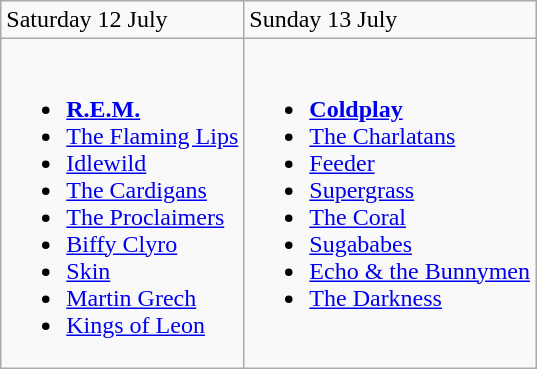<table class="wikitable">
<tr>
<td>Saturday 12 July</td>
<td>Sunday 13 July</td>
</tr>
<tr valign="top">
<td><br><ul><li><strong><a href='#'>R.E.M.</a></strong></li><li><a href='#'>The Flaming Lips</a></li><li><a href='#'>Idlewild</a></li><li><a href='#'>The Cardigans</a></li><li><a href='#'>The Proclaimers</a></li><li><a href='#'>Biffy Clyro</a></li><li><a href='#'>Skin</a></li><li><a href='#'>Martin Grech</a></li><li><a href='#'>Kings of Leon</a></li></ul></td>
<td><br><ul><li><strong><a href='#'>Coldplay</a></strong></li><li><a href='#'>The Charlatans</a></li><li><a href='#'>Feeder</a></li><li><a href='#'>Supergrass</a></li><li><a href='#'>The Coral</a></li><li><a href='#'>Sugababes</a></li><li><a href='#'>Echo & the Bunnymen</a></li><li><a href='#'>The Darkness</a></li></ul></td>
</tr>
</table>
